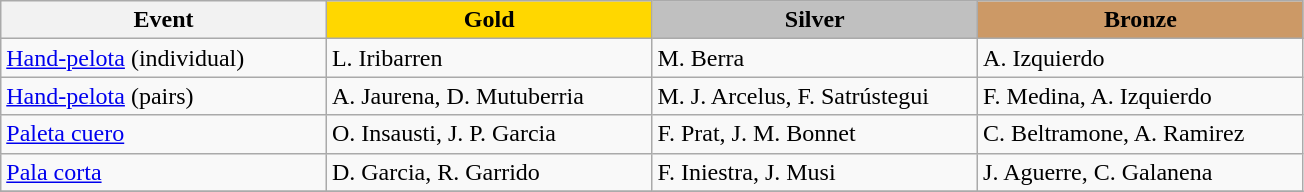<table class="wikitable" style="max-width: 23cm; width: 100%">
<tr>
<th scope="col">Event</th>
<th scope="col" style="background-color:gold; width:25%">Gold</th>
<th scope="col" style="background-color:silver; width:25%; width:25%">Silver</th>
<th scope="col" style="background-color:#cc9966; width:25%">Bronze</th>
</tr>
<tr>
<td><a href='#'>Hand-pelota</a> (individual)</td>
<td> L. Iribarren</td>
<td> M. Berra</td>
<td> A. Izquierdo</td>
</tr>
<tr>
<td><a href='#'>Hand-pelota</a> (pairs)</td>
<td> A. Jaurena, D. Mutuberria</td>
<td> M. J. Arcelus, F. Satrústegui</td>
<td> F. Medina, A. Izquierdo</td>
</tr>
<tr>
<td><a href='#'>Paleta cuero</a></td>
<td> O. Insausti, J. P. Garcia</td>
<td> F. Prat, J. M. Bonnet</td>
<td> C. Beltramone, A. Ramirez</td>
</tr>
<tr>
<td><a href='#'>Pala corta</a></td>
<td> D. Garcia, R. Garrido</td>
<td> F. Iniestra, J. Musi</td>
<td> J. Aguerre, C. Galanena</td>
</tr>
<tr>
</tr>
</table>
